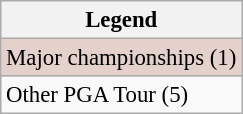<table class="wikitable" style="font-size:95%;">
<tr>
<th>Legend</th>
</tr>
<tr style="background:#e5d1cb;">
<td>Major championships (1)</td>
</tr>
<tr>
<td>Other PGA Tour (5)</td>
</tr>
</table>
